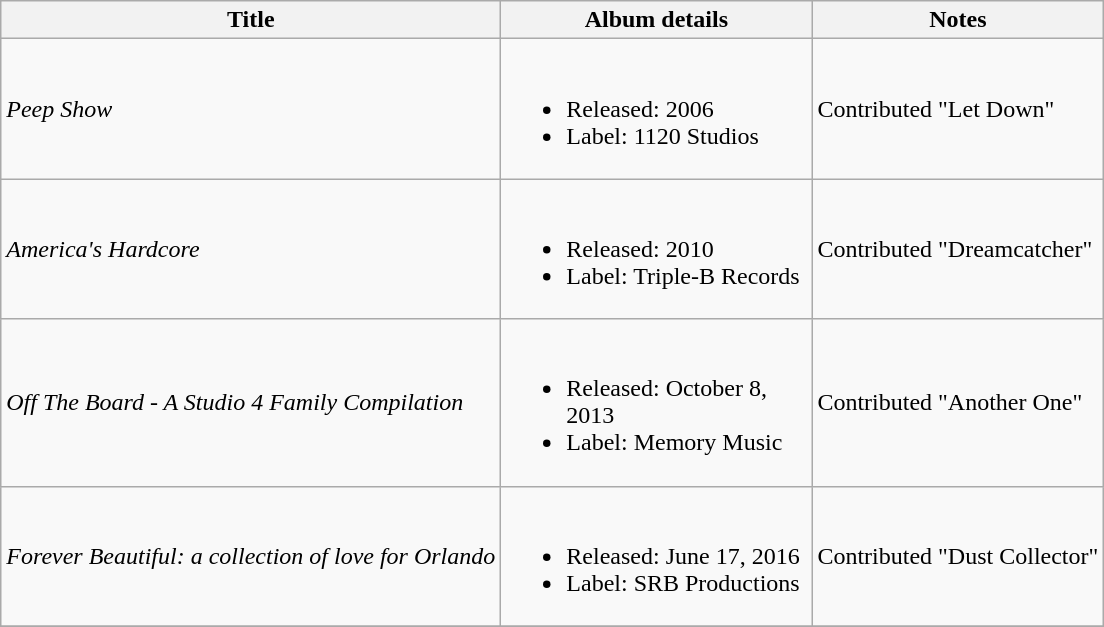<table class="wikitable">
<tr>
<th>Title</th>
<th style="width:200px;">Album details</th>
<th>Notes</th>
</tr>
<tr>
<td><em>Peep Show</em></td>
<td><br><ul><li>Released: 2006</li><li>Label: 1120 Studios</li></ul></td>
<td>Contributed "Let Down"</td>
</tr>
<tr>
<td><em>America's Hardcore</em></td>
<td><br><ul><li>Released: 2010</li><li>Label: Triple-B Records</li></ul></td>
<td>Contributed "Dreamcatcher"</td>
</tr>
<tr>
<td><em>Off The Board - A Studio 4 Family Compilation</em></td>
<td><br><ul><li>Released: October 8, 2013</li><li>Label: Memory Music</li></ul></td>
<td>Contributed "Another One"</td>
</tr>
<tr>
<td><em>Forever Beautiful: a collection of love for Orlando</em></td>
<td><br><ul><li>Released: June 17, 2016</li><li>Label: SRB Productions</li></ul></td>
<td>Contributed "Dust Collector"</td>
</tr>
<tr>
</tr>
</table>
